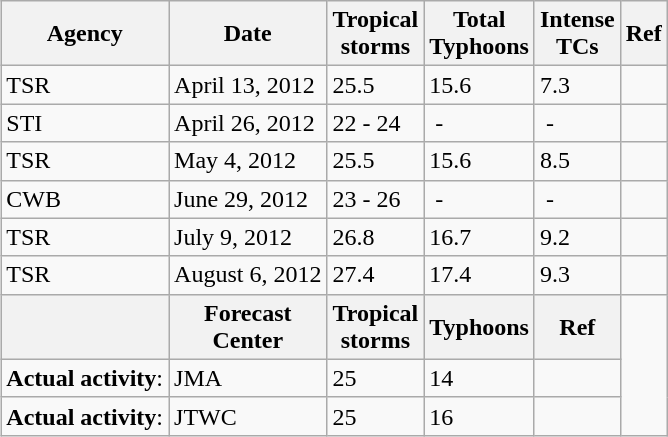<table class="wikitable" style="float:right">
<tr>
<th>Agency</th>
<th>Date</th>
<th>Tropical<br>storms</th>
<th>Total<br>Typhoons</th>
<th>Intense<br>TCs </th>
<th>Ref</th>
</tr>
<tr>
<td>TSR</td>
<td>April 13, 2012</td>
<td>25.5</td>
<td>15.6</td>
<td>7.3</td>
<td></td>
</tr>
<tr>
<td>STI</td>
<td>April 26, 2012</td>
<td>22 - 24</td>
<td> -</td>
<td> -</td>
<td></td>
</tr>
<tr>
<td>TSR</td>
<td>May 4, 2012</td>
<td>25.5</td>
<td>15.6</td>
<td>8.5</td>
<td></td>
</tr>
<tr>
<td>CWB</td>
<td>June 29, 2012</td>
<td>23 - 26</td>
<td> -</td>
<td> -</td>
<td></td>
</tr>
<tr>
<td>TSR</td>
<td>July 9, 2012</td>
<td>26.8</td>
<td>16.7</td>
<td>9.2</td>
<td></td>
</tr>
<tr>
<td>TSR</td>
<td>August 6, 2012</td>
<td>27.4</td>
<td>17.4</td>
<td>9.3</td>
<td></td>
</tr>
<tr>
<th></th>
<th>Forecast<br>Center</th>
<th>Tropical<br>storms</th>
<th>Typhoons</th>
<th>Ref</th>
</tr>
<tr>
<td><strong>Actual activity</strong>:</td>
<td>JMA</td>
<td>25</td>
<td>14</td>
<td></td>
</tr>
<tr>
<td><strong>Actual activity</strong>:</td>
<td>JTWC</td>
<td>25</td>
<td>16</td>
<td></td>
</tr>
</table>
